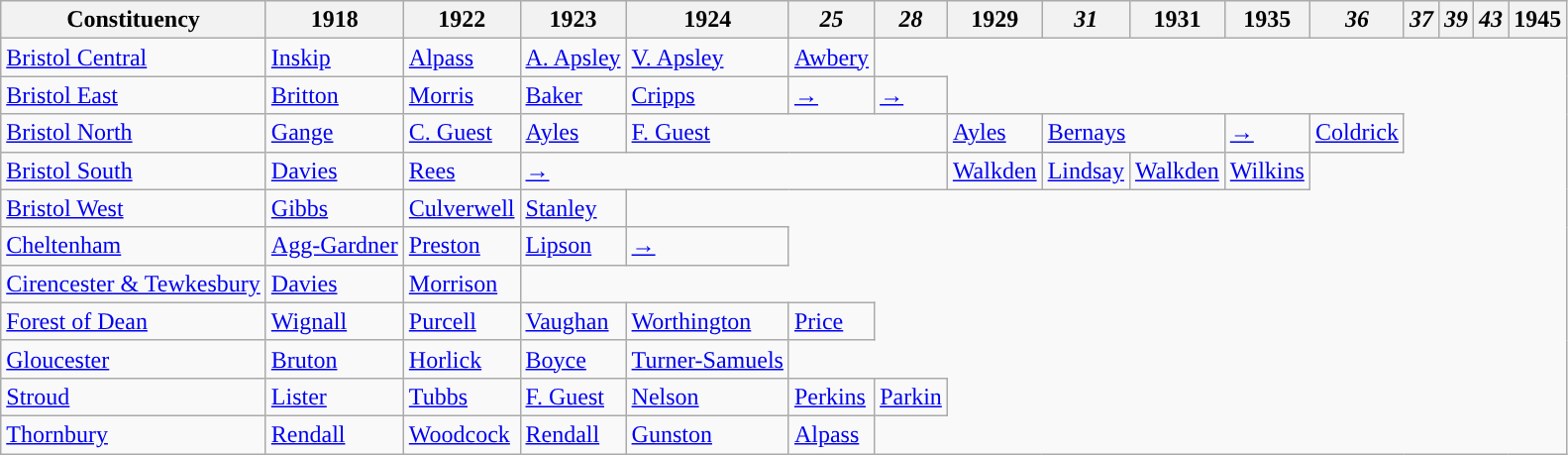<table class="wikitable">
<tr>
<th>Constituency</th>
<th>1918</th>
<th>1922</th>
<th>1923</th>
<th>1924</th>
<th><em>25</em></th>
<th><em>28</em></th>
<th>1929</th>
<th><em>31</em></th>
<th>1931</th>
<th>1935</th>
<th><em>36</em></th>
<th><em>37</em></th>
<th><em>39</em></th>
<th><em>43</em></th>
<th>1945</th>
</tr>
<tr>
<td><a href='#'>Bristol Central</a></td>
<td><a href='#'>Inskip</a></td>
<td><a href='#'>Alpass</a></td>
<td><a href='#'>A. Apsley</a></td>
<td><a href='#'>V. Apsley</a></td>
<td><a href='#'>Awbery</a></td>
</tr>
<tr>
<td><a href='#'>Bristol East</a></td>
<td><a href='#'>Britton</a></td>
<td><a href='#'>Morris</a></td>
<td><a href='#'>Baker</a></td>
<td><a href='#'>Cripps</a></td>
<td><a href='#'>→</a></td>
<td><a href='#'>→</a></td>
</tr>
<tr>
<td><a href='#'>Bristol North</a></td>
<td><a href='#'>Gange</a></td>
<td><a href='#'>C. Guest</a></td>
<td><a href='#'>Ayles</a></td>
<td colspan="3"><a href='#'>F. Guest</a></td>
<td><a href='#'>Ayles</a></td>
<td colspan="2"><a href='#'>Bernays</a></td>
<td><a href='#'>→</a></td>
<td><a href='#'>Coldrick</a></td>
</tr>
<tr>
<td><a href='#'>Bristol South</a></td>
<td><a href='#'>Davies</a></td>
<td><a href='#'>Rees</a></td>
<td colspan="4"><a href='#'>→</a></td>
<td><a href='#'>Walkden</a></td>
<td><a href='#'>Lindsay</a></td>
<td><a href='#'>Walkden</a></td>
<td><a href='#'>Wilkins</a></td>
</tr>
<tr>
<td><a href='#'>Bristol West</a></td>
<td><a href='#'>Gibbs</a></td>
<td><a href='#'>Culverwell</a></td>
<td><a href='#'>Stanley</a></td>
</tr>
<tr>
<td><a href='#'>Cheltenham</a></td>
<td><a href='#'>Agg-Gardner</a></td>
<td><a href='#'>Preston</a></td>
<td><a href='#'>Lipson</a></td>
<td><a href='#'>→</a></td>
</tr>
<tr>
<td><a href='#'>Cirencester & Tewkesbury</a></td>
<td><a href='#'>Davies</a></td>
<td><a href='#'>Morrison</a></td>
</tr>
<tr>
<td><a href='#'>Forest of Dean</a></td>
<td><a href='#'>Wignall</a></td>
<td><a href='#'>Purcell</a></td>
<td><a href='#'>Vaughan</a></td>
<td><a href='#'>Worthington</a></td>
<td><a href='#'>Price</a></td>
</tr>
<tr>
<td><a href='#'>Gloucester</a></td>
<td><a href='#'>Bruton</a></td>
<td><a href='#'>Horlick</a></td>
<td><a href='#'>Boyce</a></td>
<td><a href='#'>Turner-Samuels</a></td>
</tr>
<tr>
<td><a href='#'>Stroud</a></td>
<td><a href='#'>Lister</a></td>
<td><a href='#'>Tubbs</a></td>
<td><a href='#'>F. Guest</a></td>
<td><a href='#'>Nelson</a></td>
<td><a href='#'>Perkins</a></td>
<td><a href='#'>Parkin</a></td>
</tr>
<tr>
<td><a href='#'>Thornbury</a></td>
<td><a href='#'>Rendall</a></td>
<td><a href='#'>Woodcock</a></td>
<td><a href='#'>Rendall</a></td>
<td><a href='#'>Gunston</a></td>
<td><a href='#'>Alpass</a></td>
</tr>
</table>
